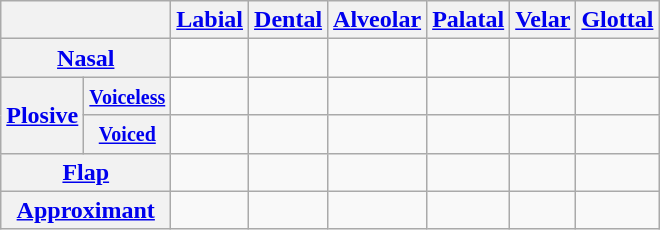<table class="wikitable" style="text-align:center;">
<tr>
<th colspan="2"></th>
<th><a href='#'>Labial</a></th>
<th><a href='#'>Dental</a></th>
<th><a href='#'>Alveolar</a></th>
<th><a href='#'>Palatal</a></th>
<th><a href='#'>Velar</a></th>
<th><a href='#'>Glottal</a></th>
</tr>
<tr>
<th colspan="2"><a href='#'>Nasal</a></th>
<td></td>
<td></td>
<td></td>
<td></td>
<td></td>
<td></td>
</tr>
<tr>
<th rowspan="2"><a href='#'>Plosive</a></th>
<th><small><a href='#'>Voiceless</a></small></th>
<td></td>
<td></td>
<td></td>
<td></td>
<td></td>
<td></td>
</tr>
<tr>
<th><small><a href='#'>Voiced</a></small></th>
<td></td>
<td></td>
<td></td>
<td></td>
<td></td>
<td></td>
</tr>
<tr>
<th colspan="2"><a href='#'>Flap</a></th>
<td></td>
<td></td>
<td></td>
<td></td>
<td></td>
<td></td>
</tr>
<tr>
<th colspan="2"><a href='#'>Approximant</a></th>
<td></td>
<td></td>
<td></td>
<td></td>
<td></td>
<td></td>
</tr>
</table>
